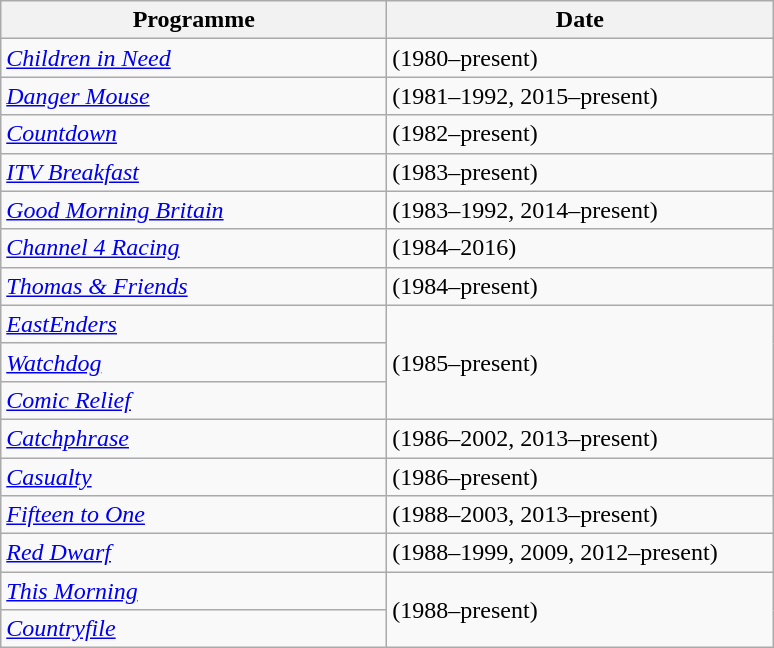<table class="wikitable">
<tr>
<th width=250>Programme</th>
<th width=250>Date</th>
</tr>
<tr>
<td><em><a href='#'>Children in Need</a></em></td>
<td>(1980–present)</td>
</tr>
<tr>
<td><em><a href='#'>Danger Mouse</a></em></td>
<td>(1981–1992, 2015–present)</td>
</tr>
<tr>
<td><em><a href='#'>Countdown</a></em></td>
<td>(1982–present)</td>
</tr>
<tr>
<td><em><a href='#'>ITV Breakfast</a></em></td>
<td>(1983–present)</td>
</tr>
<tr>
<td><em><a href='#'>Good Morning Britain</a></em></td>
<td>(1983–1992, 2014–present)</td>
</tr>
<tr>
<td><em><a href='#'>Channel 4 Racing</a></em></td>
<td>(1984–2016)</td>
</tr>
<tr>
<td><em><a href='#'>Thomas & Friends</a></em></td>
<td>(1984–present)</td>
</tr>
<tr>
<td><em><a href='#'>EastEnders</a></em></td>
<td rowspan="3">(1985–present)</td>
</tr>
<tr>
<td><em><a href='#'>Watchdog</a></em></td>
</tr>
<tr>
<td><em><a href='#'>Comic Relief</a></em></td>
</tr>
<tr>
<td><em><a href='#'>Catchphrase</a></em></td>
<td>(1986–2002, 2013–present)</td>
</tr>
<tr>
<td><em><a href='#'>Casualty</a></em></td>
<td>(1986–present)</td>
</tr>
<tr>
<td><em><a href='#'>Fifteen to One</a></em></td>
<td>(1988–2003, 2013–present)</td>
</tr>
<tr>
<td><em><a href='#'>Red Dwarf</a></em></td>
<td>(1988–1999, 2009, 2012–present)</td>
</tr>
<tr>
<td><em><a href='#'>This Morning</a></em></td>
<td rowspan="2">(1988–present)</td>
</tr>
<tr>
<td><em><a href='#'>Countryfile</a></em></td>
</tr>
</table>
